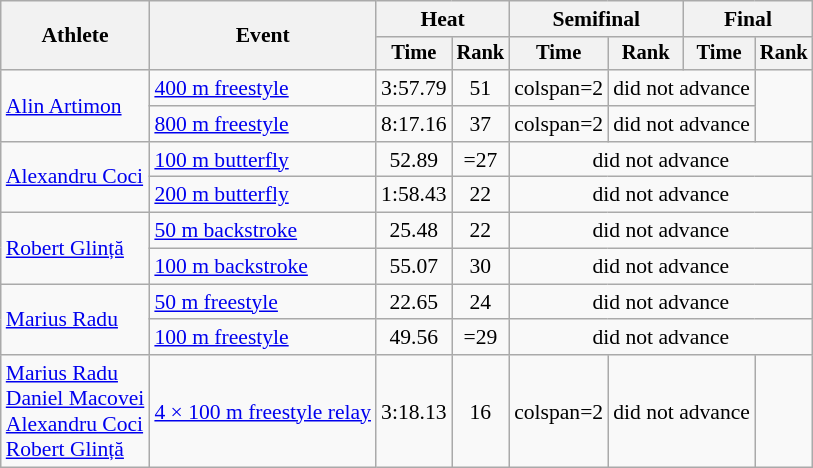<table class=wikitable style="font-size:90%">
<tr>
<th rowspan="2">Athlete</th>
<th rowspan="2">Event</th>
<th colspan="2">Heat</th>
<th colspan="2">Semifinal</th>
<th colspan="2">Final</th>
</tr>
<tr style="font-size:95%">
<th>Time</th>
<th>Rank</th>
<th>Time</th>
<th>Rank</th>
<th>Time</th>
<th>Rank</th>
</tr>
<tr align=center>
<td align=left rowspan=2><a href='#'>Alin Artimon</a></td>
<td align=left><a href='#'>400 m freestyle</a></td>
<td>3:57.79</td>
<td>51</td>
<td>colspan=2 </td>
<td colspan=2>did not advance</td>
</tr>
<tr align=center>
<td align=left><a href='#'>800 m freestyle</a></td>
<td>8:17.16</td>
<td>37</td>
<td>colspan=2 </td>
<td colspan=2>did not advance</td>
</tr>
<tr align=center>
<td align=left rowspan=2><a href='#'>Alexandru Coci</a></td>
<td align=left><a href='#'>100 m butterfly</a></td>
<td>52.89</td>
<td>=27</td>
<td colspan=4>did not advance</td>
</tr>
<tr align=center>
<td align=left><a href='#'>200 m butterfly</a></td>
<td>1:58.43</td>
<td>22</td>
<td colspan=4>did not advance</td>
</tr>
<tr align=center>
<td align=left rowspan=2><a href='#'>Robert Glință</a></td>
<td align=left><a href='#'>50 m backstroke</a></td>
<td>25.48</td>
<td>22</td>
<td colspan=4>did not advance</td>
</tr>
<tr align=center>
<td align=left><a href='#'>100 m backstroke</a></td>
<td>55.07</td>
<td>30</td>
<td colspan=4>did not advance</td>
</tr>
<tr align=center>
<td align=left rowspan=2><a href='#'>Marius Radu</a></td>
<td align=left><a href='#'>50 m freestyle</a></td>
<td>22.65</td>
<td>24</td>
<td colspan=4>did not advance</td>
</tr>
<tr align=center>
<td align=left><a href='#'>100 m freestyle</a></td>
<td>49.56</td>
<td>=29</td>
<td colspan=4>did not advance</td>
</tr>
<tr align=center>
<td align=left><a href='#'>Marius Radu</a><br><a href='#'>Daniel Macovei</a><br><a href='#'>Alexandru Coci</a><br><a href='#'>Robert Glință</a></td>
<td align=left><a href='#'>4 × 100 m freestyle relay</a></td>
<td>3:18.13</td>
<td>16</td>
<td>colspan=2 </td>
<td colspan=2>did not advance</td>
</tr>
</table>
